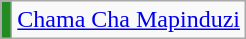<table class=wikitable>
<tr>
<td style="background:#228B22"></td>
<td><a href='#'>Chama Cha Mapinduzi</a></td>
</tr>
</table>
